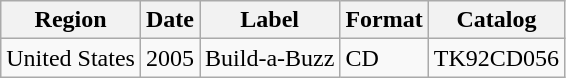<table class="wikitable">
<tr>
<th>Region</th>
<th>Date</th>
<th>Label</th>
<th>Format</th>
<th>Catalog</th>
</tr>
<tr>
<td>United States</td>
<td>2005</td>
<td>Build-a-Buzz</td>
<td>CD</td>
<td>TK92CD056</td>
</tr>
</table>
